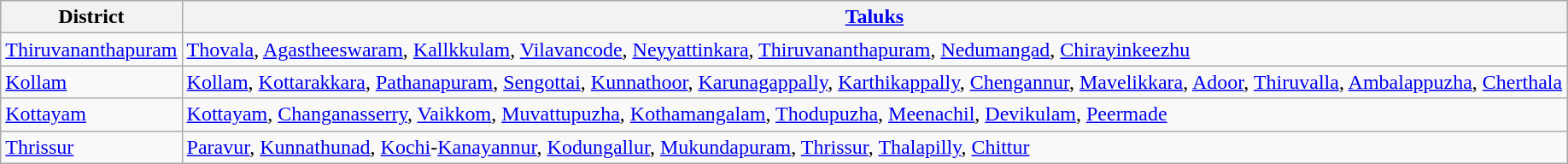<table class="wikitable">
<tr>
<th>District</th>
<th><a href='#'>Taluks</a></th>
</tr>
<tr>
<td><a href='#'>Thiruvananthapuram</a></td>
<td><a href='#'>Thovala</a>, <a href='#'>Agastheeswaram</a>, <a href='#'>Kallkkulam</a>, <a href='#'>Vilavancode</a>, <a href='#'>Neyyattinkara</a>, <a href='#'>Thiruvananthapuram</a>, <a href='#'>Nedumangad</a>, <a href='#'>Chirayinkeezhu</a></td>
</tr>
<tr>
<td><a href='#'>Kollam</a></td>
<td><a href='#'>Kollam</a>, <a href='#'>Kottarakkara</a>, <a href='#'>Pathanapuram</a>, <a href='#'>Sengottai</a>, <a href='#'>Kunnathoor</a>, <a href='#'>Karunagappally</a>, <a href='#'>Karthikappally</a>, <a href='#'>Chengannur</a>, <a href='#'>Mavelikkara</a>, <a href='#'>Adoor</a>, <a href='#'>Thiruvalla</a>, <a href='#'>Ambalappuzha</a>, <a href='#'>Cherthala</a></td>
</tr>
<tr>
<td><a href='#'>Kottayam</a></td>
<td><a href='#'>Kottayam</a>, <a href='#'>Changanasserry</a>, <a href='#'>Vaikkom</a>, <a href='#'>Muvattupuzha</a>, <a href='#'>Kothamangalam</a>, <a href='#'>Thodupuzha</a>, <a href='#'>Meenachil</a>, <a href='#'>Devikulam</a>, <a href='#'>Peermade</a></td>
</tr>
<tr>
<td><a href='#'>Thrissur</a></td>
<td><a href='#'>Paravur</a>, <a href='#'>Kunnathunad</a>, <a href='#'>Kochi</a>-<a href='#'>Kanayannur</a>, <a href='#'>Kodungallur</a>, <a href='#'>Mukundapuram</a>, <a href='#'>Thrissur</a>, <a href='#'>Thalapilly</a>, <a href='#'>Chittur</a></td>
</tr>
</table>
